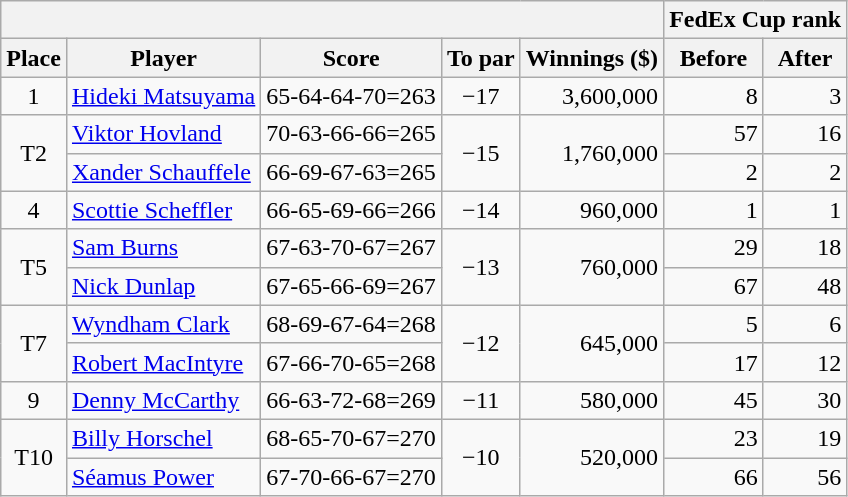<table class=wikitable>
<tr>
<th colspan=5></th>
<th colspan=2>FedEx Cup rank</th>
</tr>
<tr>
<th>Place</th>
<th>Player</th>
<th>Score</th>
<th>To par</th>
<th>Winnings ($)</th>
<th>Before</th>
<th>After</th>
</tr>
<tr>
<td align=center>1</td>
<td> <a href='#'>Hideki Matsuyama</a></td>
<td align=center>65-64-64-70=263</td>
<td align=center>−17</td>
<td align=right>3,600,000</td>
<td align=right>8</td>
<td align=right>3</td>
</tr>
<tr>
<td rowspan=2 align=center>T2</td>
<td> <a href='#'>Viktor Hovland</a></td>
<td align=center>70-63-66-66=265</td>
<td rowspan=2 align=center>−15</td>
<td rowspan=2 align=right>1,760,000</td>
<td align=right>57</td>
<td align=right>16</td>
</tr>
<tr>
<td> <a href='#'>Xander Schauffele</a></td>
<td>66-69-67-63=265</td>
<td align=right>2</td>
<td align=right>2</td>
</tr>
<tr>
<td align=center>4</td>
<td> <a href='#'>Scottie Scheffler</a></td>
<td align=center>66-65-69-66=266</td>
<td align=center>−14</td>
<td align=right>960,000</td>
<td align=right>1</td>
<td align=right>1</td>
</tr>
<tr>
<td rowspan=2 align=center>T5</td>
<td> <a href='#'>Sam Burns</a></td>
<td align=center>67-63-70-67=267</td>
<td rowspan=2 align=center>−13</td>
<td rowspan=2 align=right>760,000</td>
<td align=right>29</td>
<td align=right>18</td>
</tr>
<tr>
<td> <a href='#'>Nick Dunlap</a></td>
<td>67-65-66-69=267</td>
<td align=right>67</td>
<td align=right>48</td>
</tr>
<tr>
<td rowspan=2 align=center>T7</td>
<td> <a href='#'>Wyndham Clark</a></td>
<td align=center>68-69-67-64=268</td>
<td rowspan=2 align=center>−12</td>
<td rowspan=2 align=right>645,000</td>
<td align=right>5</td>
<td align=right>6</td>
</tr>
<tr>
<td> <a href='#'>Robert MacIntyre</a></td>
<td>67-66-70-65=268</td>
<td align=right>17</td>
<td align=right>12</td>
</tr>
<tr>
<td align=center>9</td>
<td> <a href='#'>Denny McCarthy</a></td>
<td align=center>66-63-72-68=269</td>
<td align=center>−11</td>
<td align=right>580,000</td>
<td align=right>45</td>
<td align=right>30</td>
</tr>
<tr>
<td rowspan=2 align=center>T10</td>
<td> <a href='#'>Billy Horschel</a></td>
<td align=center>68-65-70-67=270</td>
<td rowspan=2 align=center>−10</td>
<td rowspan=2 align=right>520,000</td>
<td align=right>23</td>
<td align=right>19</td>
</tr>
<tr>
<td> <a href='#'>Séamus Power</a></td>
<td>67-70-66-67=270</td>
<td align=right>66</td>
<td align=right>56</td>
</tr>
</table>
